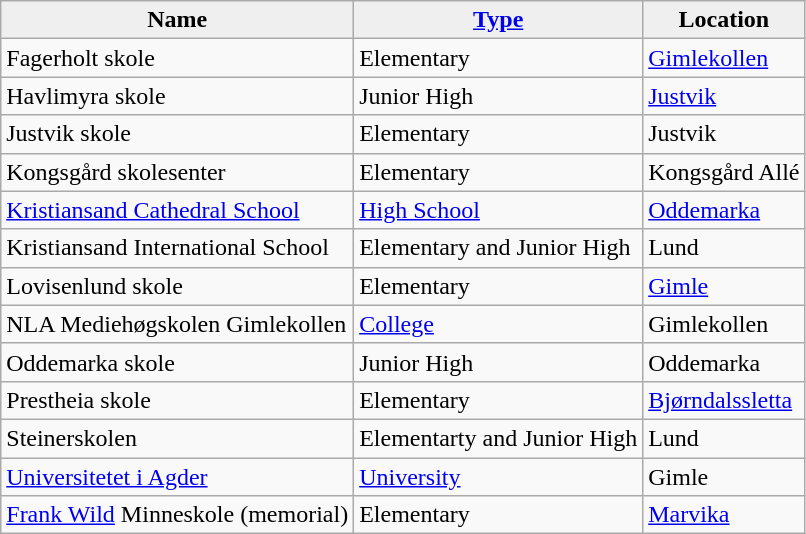<table class="wikitable">
<tr>
<th style="background:#efefef;">Name </th>
<th style="background:#efefef;"><a href='#'>Type</a></th>
<th style="background:#efefef;">Location</th>
</tr>
<tr>
<td>Fagerholt skole</td>
<td>Elementary</td>
<td><a href='#'>Gimlekollen</a></td>
</tr>
<tr>
<td>Havlimyra skole</td>
<td>Junior High</td>
<td><a href='#'>Justvik</a></td>
</tr>
<tr>
<td>Justvik skole</td>
<td>Elementary</td>
<td>Justvik</td>
</tr>
<tr>
<td>Kongsgård skolesenter</td>
<td>Elementary</td>
<td>Kongsgård Allé</td>
</tr>
<tr>
<td><a href='#'>Kristiansand Cathedral School</a></td>
<td><a href='#'>High School</a></td>
<td><a href='#'>Oddemarka</a></td>
</tr>
<tr>
<td>Kristiansand International School</td>
<td>Elementary and Junior High</td>
<td>Lund</td>
</tr>
<tr>
<td>Lovisenlund skole</td>
<td>Elementary</td>
<td><a href='#'>Gimle</a></td>
</tr>
<tr>
<td>NLA Mediehøgskolen Gimlekollen</td>
<td><a href='#'>College</a></td>
<td>Gimlekollen</td>
</tr>
<tr>
<td>Oddemarka skole</td>
<td>Junior High</td>
<td>Oddemarka</td>
</tr>
<tr>
<td>Prestheia skole</td>
<td>Elementary</td>
<td><a href='#'>Bjørndalssletta</a></td>
</tr>
<tr>
<td>Steinerskolen</td>
<td>Elementarty and Junior High</td>
<td>Lund</td>
</tr>
<tr>
<td><a href='#'>Universitetet i Agder</a></td>
<td><a href='#'>University</a></td>
<td>Gimle</td>
</tr>
<tr>
<td><a href='#'>Frank Wild</a> Minneskole (memorial)</td>
<td>Elementary</td>
<td><a href='#'>Marvika</a></td>
</tr>
</table>
